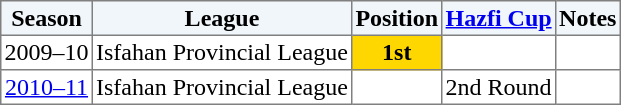<table border="1" cellpadding="2" style="border-collapse:collapse; text-align:center; font-size:normal;">
<tr style="background:#f0f6fa;">
<th>Season</th>
<th>League</th>
<th>Position</th>
<th><a href='#'>Hazfi Cup</a></th>
<th>Notes</th>
</tr>
<tr>
<td>2009–10</td>
<td>Isfahan Provincial League</td>
<td bgcolor=gold><strong>1st</strong></td>
<td></td>
<td></td>
</tr>
<tr>
<td><a href='#'>2010–11</a></td>
<td>Isfahan Provincial League</td>
<td></td>
<td>2nd Round</td>
<td></td>
</tr>
</table>
